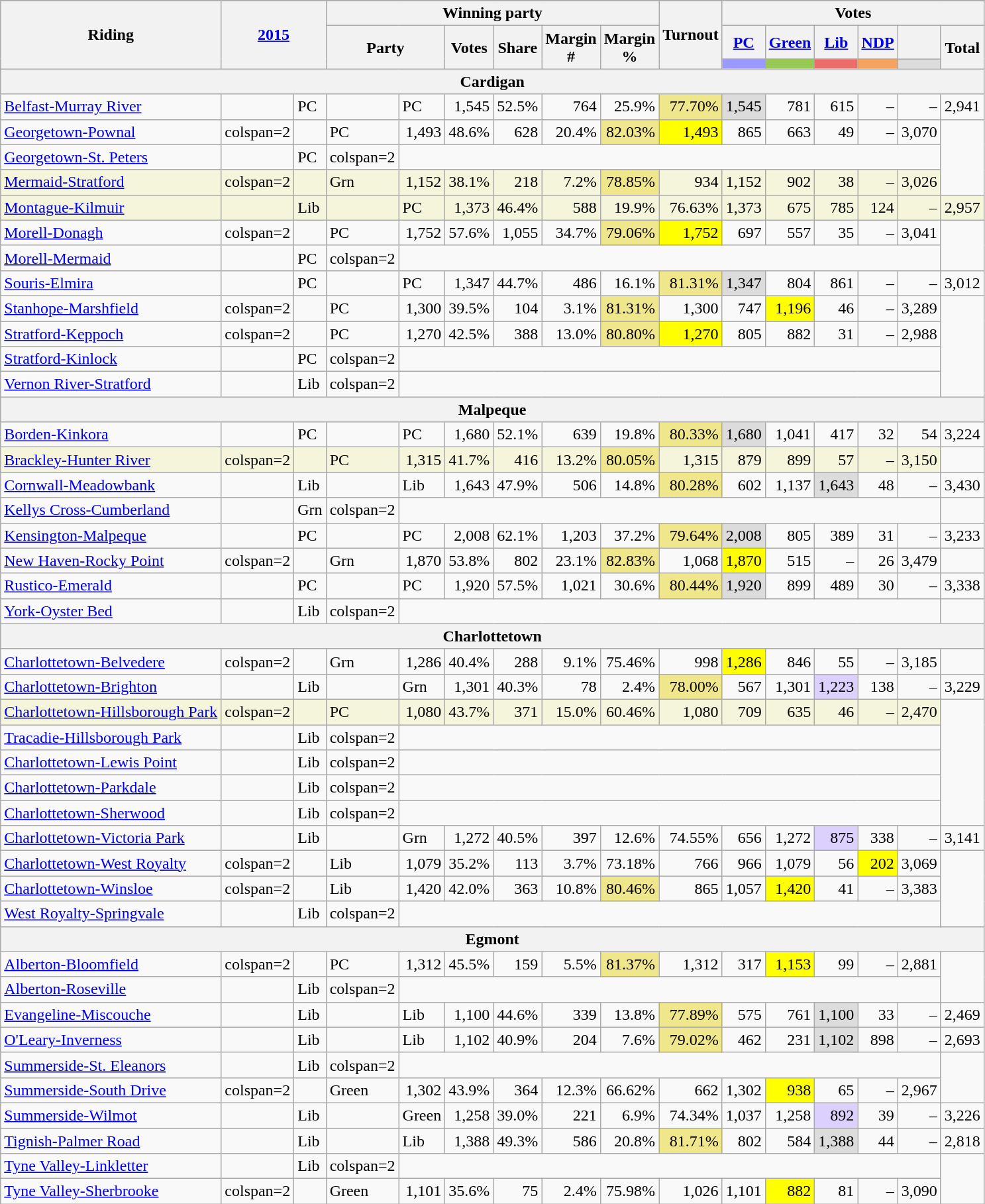<table class="wikitable" style="text-align:right;">
<tr>
</tr>
<tr>
<th rowspan="3">Riding</th>
<th colspan="2" rowspan="3"><a href='#'>2015</a></th>
<th colspan="6">Winning party</th>
<th rowspan="3">Turnout<br></th>
<th colspan="6">Votes</th>
</tr>
<tr>
<th colspan="2" rowspan="2" scope="col">Party</th>
<th rowspan="2">Votes</th>
<th rowspan="2">Share</th>
<th rowspan="2">Margin<br>#</th>
<th rowspan="2">Margin<br>%</th>
<th><a href='#'>PC</a></th>
<th><a href='#'>Green</a></th>
<th><a href='#'>Lib</a></th>
<th><a href='#'>NDP</a></th>
<th></th>
<th rowspan="2">Total</th>
</tr>
<tr>
<th style="background-color:#9999FF;"></th>
<th style="background-color:#99C955;"></th>
<th style="background-color:#EA6D6A;"></th>
<th style="background-color:#F4A460;"></th>
<th style="background-color:#DCDCDC;"></th>
</tr>
<tr>
<th colspan="16">Cardigan</th>
</tr>
<tr>
<td style="text-align:left;"><a href='#'>Belfast-Murray River</a></td>
<td> </td>
<td style="text-align:left;">PC</td>
<td> </td>
<td style="text-align:left;">PC</td>
<td>1,545</td>
<td>52.5%</td>
<td>764</td>
<td>25.9%</td>
<td style="background-color:#F0E68C;">77.70%</td>
<td style="background-color:#DCDCDC;">1,545</td>
<td>781</td>
<td>615</td>
<td>–</td>
<td>–</td>
<td>2,941</td>
</tr>
<tr>
<td style="text-align:left;"><a href='#'>Georgetown-Pownal</a></td>
<td>colspan=2 </td>
<td> </td>
<td style="text-align:left;">PC</td>
<td>1,493</td>
<td>48.6%</td>
<td>628</td>
<td>20.4%</td>
<td style="background-color:#F0E68C;">82.03%</td>
<td style="background-color:#FFFF00;">1,493</td>
<td>865</td>
<td>663</td>
<td>49</td>
<td>–</td>
<td>3,070</td>
</tr>
<tr>
<td style="text-align:left;"><a href='#'>Georgetown-St. Peters</a></td>
<td> </td>
<td style="text-align:left;">PC</td>
<td>colspan=2 </td>
<td colspan="11"> </td>
</tr>
<tr style="background-color:#F5F5DC;">
<td style="text-align:left;"><a href='#'>Mermaid-Stratford</a></td>
<td>colspan=2 </td>
<td> </td>
<td style="text-align:left;">Grn</td>
<td>1,152</td>
<td>38.1%</td>
<td>218</td>
<td>7.2%</td>
<td style="background-color:#F0E68C;">78.85%</td>
<td>934</td>
<td>1,152</td>
<td>902</td>
<td>38</td>
<td>–</td>
<td>3,026</td>
</tr>
<tr style="background-color:#F5F5DC;">
<td style="text-align:left;"><a href='#'>Montague-Kilmuir</a></td>
<td> </td>
<td style="text-align:left;">Lib</td>
<td> </td>
<td style="text-align:left;">PC</td>
<td>1,373</td>
<td>46.4%</td>
<td>588</td>
<td>19.9%</td>
<td>76.63%</td>
<td>1,373</td>
<td>675</td>
<td>785</td>
<td>124</td>
<td>–</td>
<td>2,957</td>
</tr>
<tr>
<td style="text-align:left;"><a href='#'>Morell-Donagh</a></td>
<td>colspan=2 </td>
<td> </td>
<td style="text-align:left;">PC</td>
<td>1,752</td>
<td>57.6%</td>
<td>1,055</td>
<td>34.7%</td>
<td style="background-color:#F0E68C;">79.06%</td>
<td style="background-color:#FFFF00;">1,752</td>
<td>697</td>
<td>557</td>
<td>35</td>
<td>–</td>
<td>3,041</td>
</tr>
<tr>
<td style="text-align:left;"><a href='#'>Morell-Mermaid</a></td>
<td> </td>
<td style="text-align:left;">PC</td>
<td>colspan=2 </td>
<td colspan="11"> </td>
</tr>
<tr>
<td style="text-align:left;"><a href='#'>Souris-Elmira</a></td>
<td> </td>
<td style="text-align:left;">PC</td>
<td> </td>
<td style="text-align:left;">PC</td>
<td>1,347</td>
<td>44.7%</td>
<td>486</td>
<td>16.1%</td>
<td style="background-color:#F0E68C;">81.31%</td>
<td style="background-color:#DCDCDC;">1,347</td>
<td>804</td>
<td>861</td>
<td>–</td>
<td>–</td>
<td>3,012</td>
</tr>
<tr>
<td style="text-align:left;"><a href='#'>Stanhope-Marshfield</a></td>
<td>colspan=2 </td>
<td> </td>
<td style="text-align:left;">PC</td>
<td>1,300</td>
<td>39.5%</td>
<td>104</td>
<td>3.1%</td>
<td style="background-color:#F0E68C;">81.31%</td>
<td>1,300</td>
<td>747</td>
<td style="background-color:#FFFF00;">1,196</td>
<td>46</td>
<td>–</td>
<td>3,289</td>
</tr>
<tr>
<td style="text-align:left;"><a href='#'>Stratford-Keppoch</a></td>
<td>colspan=2 </td>
<td> </td>
<td style="text-align:left;">PC</td>
<td>1,270</td>
<td>42.5%</td>
<td>388</td>
<td>13.0%</td>
<td style="background-color:#F0E68C;">80.80%</td>
<td style="background-color:#FFFF00;">1,270</td>
<td>805</td>
<td>882</td>
<td>31</td>
<td>–</td>
<td>2,988</td>
</tr>
<tr>
<td style="text-align:left;"><a href='#'>Stratford-Kinlock</a></td>
<td> </td>
<td style="text-align:left;">PC</td>
<td>colspan=2 </td>
<td colspan="11"> </td>
</tr>
<tr>
<td style="text-align:left;"><a href='#'>Vernon River-Stratford</a></td>
<td> </td>
<td style="text-align:left;">Lib</td>
<td>colspan=2 </td>
<td colspan="11"> </td>
</tr>
<tr>
<th colspan="16">Malpeque</th>
</tr>
<tr>
<td style="text-align:left;"><a href='#'>Borden-Kinkora</a></td>
<td> </td>
<td style="text-align:left;">PC</td>
<td> </td>
<td style="text-align:left;">PC</td>
<td>1,680</td>
<td>52.1%</td>
<td>639</td>
<td>19.8%</td>
<td style="background-color:#F0E68C;">80.33%</td>
<td style="background-color:#DCDCDC;">1,680</td>
<td>1,041</td>
<td>417</td>
<td>32</td>
<td>54</td>
<td>3,224</td>
</tr>
<tr style="background-color:#F5F5DC;">
<td style="text-align:left;"><a href='#'>Brackley-Hunter River</a></td>
<td>colspan=2 </td>
<td> </td>
<td style="text-align:left;">PC</td>
<td>1,315</td>
<td>41.7%</td>
<td>416</td>
<td>13.2%</td>
<td style="background-color:#F0E68C;">80.05%</td>
<td>1,315</td>
<td>879</td>
<td>899</td>
<td>57</td>
<td>–</td>
<td>3,150</td>
</tr>
<tr>
<td style="text-align:left;"><a href='#'>Cornwall-Meadowbank</a></td>
<td> </td>
<td style="text-align:left;">Lib</td>
<td> </td>
<td style="text-align:left;">Lib</td>
<td>1,643</td>
<td>47.9%</td>
<td>506</td>
<td>14.8%</td>
<td style="background-color:#F0E68C;">80.28%</td>
<td>602</td>
<td>1,137</td>
<td style="background-color:#DCDCDC;">1,643</td>
<td>48</td>
<td>–</td>
<td>3,430</td>
</tr>
<tr>
<td style="text-align:left;"><a href='#'>Kellys Cross-Cumberland</a></td>
<td> </td>
<td style="text-align:left;">Grn</td>
<td>colspan=2 </td>
<td colspan="11"> </td>
</tr>
<tr>
<td style="text-align:left;"><a href='#'>Kensington-Malpeque</a></td>
<td> </td>
<td style="text-align:left;">PC</td>
<td> </td>
<td style="text-align:left;">PC</td>
<td>2,008</td>
<td>62.1%</td>
<td>1,203</td>
<td>37.2%</td>
<td style="background-color:#F0E68C;">79.64%</td>
<td style="background-color:#DCDCDC;">2,008</td>
<td>805</td>
<td>389</td>
<td>31</td>
<td>–</td>
<td>3,233</td>
</tr>
<tr>
<td style="text-align:left;"><a href='#'>New Haven-Rocky Point</a></td>
<td>colspan=2 </td>
<td> </td>
<td style="text-align:left;">Grn</td>
<td>1,870</td>
<td>53.8%</td>
<td>802</td>
<td>23.1%</td>
<td style="background-color:#F0E68C;">82.83%</td>
<td>1,068</td>
<td style="background-color:#FFFF00;">1,870</td>
<td>515</td>
<td>–</td>
<td>26</td>
<td>3,479</td>
</tr>
<tr>
<td style="text-align:left;"><a href='#'>Rustico-Emerald</a></td>
<td> </td>
<td style="text-align:left;">PC</td>
<td> </td>
<td style="text-align:left;">PC</td>
<td>1,920</td>
<td>57.5%</td>
<td>1,021</td>
<td>30.6%</td>
<td style="background-color:#F0E68C;">80.44%</td>
<td style="background-color:#DCDCDC;">1,920</td>
<td>899</td>
<td>489</td>
<td>30</td>
<td>–</td>
<td>3,338</td>
</tr>
<tr>
<td style="text-align:left;"><a href='#'>York-Oyster Bed</a></td>
<td> </td>
<td style="text-align:left;">Lib</td>
<td>colspan=2 </td>
<td colspan="11"> </td>
</tr>
<tr>
<th colspan="16">Charlottetown</th>
</tr>
<tr>
<td style="text-align:left;"><a href='#'>Charlottetown-Belvedere</a></td>
<td>colspan=2 </td>
<td> </td>
<td style="text-align:left;">Grn</td>
<td>1,286</td>
<td>40.4%</td>
<td>288</td>
<td>9.1%</td>
<td>75.46%</td>
<td>998</td>
<td style="background-color:#FFFF00;">1,286</td>
<td>846</td>
<td>55</td>
<td>–</td>
<td>3,185</td>
</tr>
<tr>
<td style="text-align:left;"><a href='#'>Charlottetown-Brighton</a></td>
<td> </td>
<td style="text-align:left;">Lib</td>
<td> </td>
<td style="text-align:left;">Grn</td>
<td>1,301</td>
<td>40.3%</td>
<td>78</td>
<td>2.4%</td>
<td style="background-color:#F0E68C;">78.00%</td>
<td>567</td>
<td>1,301</td>
<td style="background-color:#DCD0FF;">1,223</td>
<td>138</td>
<td>–</td>
<td>3,229</td>
</tr>
<tr style="background-color:#F5F5DC;">
<td style="text-align:left;"><a href='#'>Charlottetown-Hillsborough Park</a></td>
<td>colspan=2 </td>
<td> </td>
<td style="text-align:left;">PC</td>
<td>1,080</td>
<td>43.7%</td>
<td>371</td>
<td>15.0%</td>
<td>60.46%</td>
<td>1,080</td>
<td>709</td>
<td>635</td>
<td>46</td>
<td>–</td>
<td>2,470</td>
</tr>
<tr>
<td style="text-align:left;"><a href='#'>Tracadie-Hillsborough Park</a></td>
<td> </td>
<td style="text-align:left;">Lib</td>
<td>colspan=2 </td>
<td colspan="11"> </td>
</tr>
<tr>
<td style="text-align:left;"><a href='#'>Charlottetown-Lewis Point</a></td>
<td> </td>
<td style="text-align:left;">Lib</td>
<td>colspan=2 </td>
<td colspan="11"> </td>
</tr>
<tr>
<td style="text-align:left;"><a href='#'>Charlottetown-Parkdale</a></td>
<td> </td>
<td style="text-align:left;">Lib</td>
<td>colspan=2 </td>
<td colspan="11"> </td>
</tr>
<tr>
<td style="text-align:left;"><a href='#'>Charlottetown-Sherwood</a></td>
<td> </td>
<td style="text-align:left;">Lib</td>
<td>colspan=2 </td>
<td colspan="11"> </td>
</tr>
<tr>
<td style="text-align:left;"><a href='#'>Charlottetown-Victoria Park</a></td>
<td> </td>
<td style="text-align:left;">Lib</td>
<td> </td>
<td style="text-align:left;">Grn</td>
<td>1,272</td>
<td>40.5%</td>
<td>397</td>
<td>12.6%</td>
<td>74.55%</td>
<td>656</td>
<td>1,272</td>
<td style="background-color:#DCD0FF;">875</td>
<td>338</td>
<td>–</td>
<td>3,141</td>
</tr>
<tr>
<td style="text-align:left;"><a href='#'>Charlottetown-West Royalty</a></td>
<td>colspan=2 </td>
<td> </td>
<td style="text-align:left;">Lib</td>
<td>1,079</td>
<td>35.2%</td>
<td>113</td>
<td>3.7%</td>
<td>73.18%</td>
<td>766</td>
<td>966</td>
<td>1,079</td>
<td>56</td>
<td style="background-color:#FFFF00;">202</td>
<td>3,069</td>
</tr>
<tr>
<td style="text-align:left;"><a href='#'>Charlottetown-Winsloe</a></td>
<td>colspan=2 </td>
<td> </td>
<td style="text-align:left;">Lib</td>
<td>1,420</td>
<td>42.0%</td>
<td>363</td>
<td>10.8%</td>
<td style="background-color:#F0E68C;">80.46%</td>
<td>865</td>
<td>1,057</td>
<td style="background-color:#FFFF00;">1,420</td>
<td>41</td>
<td>–</td>
<td>3,383</td>
</tr>
<tr>
<td style="text-align:left;"><a href='#'>West Royalty-Springvale</a></td>
<td> </td>
<td style="text-align:left;">Lib</td>
<td>colspan=2 </td>
<td colspan="11"> </td>
</tr>
<tr>
<th colspan="16">Egmont</th>
</tr>
<tr>
<td style="text-align:left;"><a href='#'>Alberton-Bloomfield</a></td>
<td>colspan=2 </td>
<td> </td>
<td style="text-align:left;">PC</td>
<td>1,312</td>
<td>45.5%</td>
<td>159</td>
<td>5.5%</td>
<td style="background-color:#F0E68C;">81.37%</td>
<td>1,312</td>
<td>317</td>
<td style="background-color:#FFFF00;">1,153</td>
<td>99</td>
<td>–</td>
<td>2,881</td>
</tr>
<tr>
<td style="text-align:left;"><a href='#'>Alberton-Roseville</a></td>
<td> </td>
<td style="text-align:left;">Lib</td>
<td>colspan=2 </td>
<td colspan="11"> </td>
</tr>
<tr>
<td style="text-align:left;"><a href='#'>Evangeline-Miscouche</a></td>
<td> </td>
<td style="text-align:left;">Lib</td>
<td> </td>
<td style="text-align:left;">Lib</td>
<td>1,100</td>
<td>44.6%</td>
<td>339</td>
<td>13.8%</td>
<td style="background-color:#F0E68C;">77.89%</td>
<td>575</td>
<td>761</td>
<td style="background-color:#DCDCDC;">1,100</td>
<td>33</td>
<td>–</td>
<td>2,469</td>
</tr>
<tr>
<td style="text-align:left;"><a href='#'>O'Leary-Inverness</a></td>
<td> </td>
<td style="text-align:left;">Lib</td>
<td> </td>
<td style="text-align:left;">Lib</td>
<td>1,102</td>
<td>40.9%</td>
<td>204</td>
<td>7.6%</td>
<td style="background-color:#F0E68C;">79.02%</td>
<td>462</td>
<td>231</td>
<td style="background-color:#DCDCDC;">1,102</td>
<td>898</td>
<td>–</td>
<td>2,693</td>
</tr>
<tr>
<td style="text-align:left;"><a href='#'>Summerside-St. Eleanors</a></td>
<td> </td>
<td style="text-align:left;">Lib</td>
<td>colspan=2 </td>
<td colspan="11"> </td>
</tr>
<tr>
<td style="text-align:left;"><a href='#'>Summerside-South Drive</a></td>
<td>colspan=2 </td>
<td> </td>
<td style="text-align:left;">Green</td>
<td>1,302</td>
<td>43.9%</td>
<td>364</td>
<td>12.3%</td>
<td>66.62%</td>
<td>662</td>
<td>1,302</td>
<td style="background-color:#FFFF00;">938</td>
<td>65</td>
<td>–</td>
<td>2,967</td>
</tr>
<tr>
<td style="text-align:left;"><a href='#'>Summerside-Wilmot</a></td>
<td> </td>
<td style="text-align:left;">Lib</td>
<td> </td>
<td style="text-align:left;">Green</td>
<td>1,258</td>
<td>39.0%</td>
<td>221</td>
<td>6.9%</td>
<td>74.34%</td>
<td>1,037</td>
<td>1,258</td>
<td style="background-color:#DCD0FF;">892</td>
<td>39</td>
<td>–</td>
<td>3,226</td>
</tr>
<tr>
<td style="text-align:left;"><a href='#'>Tignish-Palmer Road</a></td>
<td> </td>
<td style="text-align:left;">Lib</td>
<td> </td>
<td style="text-align:left;">Lib</td>
<td>1,388</td>
<td>49.3%</td>
<td>586</td>
<td>20.8%</td>
<td style="background-color:#F0E68C;">81.71%</td>
<td>802</td>
<td>584</td>
<td style="background-color:#DCDCDC;">1,388</td>
<td>44</td>
<td>–</td>
<td>2,818</td>
</tr>
<tr>
<td style="text-align:left;"><a href='#'>Tyne Valley-Linkletter</a></td>
<td> </td>
<td style="text-align:left;">Lib</td>
<td>colspan=2 </td>
<td colspan="11"> </td>
</tr>
<tr>
<td style="text-align:left;"><a href='#'>Tyne Valley-Sherbrooke</a></td>
<td>colspan=2 </td>
<td> </td>
<td style="text-align:left;">Green</td>
<td>1,101</td>
<td>35.6%</td>
<td>75</td>
<td>2.4%</td>
<td>75.98%</td>
<td>1,026</td>
<td>1,101</td>
<td style="background-color:#FFFF00;">882</td>
<td>81</td>
<td>–</td>
<td>3,090</td>
</tr>
</table>
